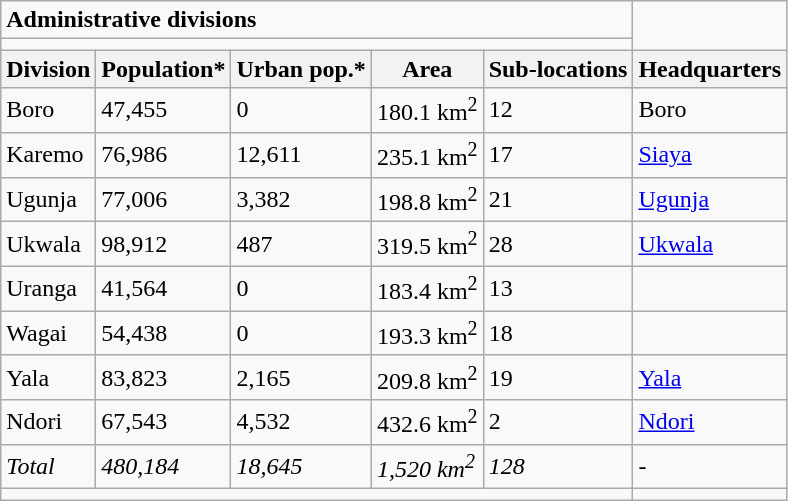<table class="wikitable">
<tr>
<td colspan="5"><strong>Administrative divisions</strong></td>
</tr>
<tr>
<td colspan="5"></td>
</tr>
<tr>
<th>Division</th>
<th>Population*</th>
<th>Urban pop.*</th>
<th>Area</th>
<th>Sub-locations</th>
<th>Headquarters</th>
</tr>
<tr>
<td>Boro</td>
<td>47,455</td>
<td>0</td>
<td>180.1 km<sup>2</sup></td>
<td>12</td>
<td>Boro</td>
</tr>
<tr>
<td>Karemo</td>
<td>76,986</td>
<td>12,611</td>
<td>235.1 km<sup>2</sup></td>
<td>17</td>
<td><a href='#'>Siaya</a></td>
</tr>
<tr>
<td>Ugunja</td>
<td>77,006</td>
<td>3,382</td>
<td>198.8 km<sup>2</sup></td>
<td>21</td>
<td><a href='#'>Ugunja</a></td>
</tr>
<tr>
<td>Ukwala</td>
<td>98,912</td>
<td>487</td>
<td>319.5 km<sup>2</sup></td>
<td>28</td>
<td><a href='#'>Ukwala</a></td>
</tr>
<tr>
<td>Uranga</td>
<td>41,564</td>
<td>0</td>
<td>183.4 km<sup>2</sup></td>
<td>13</td>
<td></td>
</tr>
<tr>
<td>Wagai</td>
<td>54,438</td>
<td>0</td>
<td>193.3 km<sup>2</sup></td>
<td>18</td>
<td></td>
</tr>
<tr>
<td>Yala</td>
<td>83,823</td>
<td>2,165</td>
<td>209.8 km<sup>2</sup></td>
<td>19</td>
<td><a href='#'>Yala</a></td>
</tr>
<tr>
<td>Ndori</td>
<td>67,543</td>
<td>4,532</td>
<td>432.6 km<sup>2</sup></td>
<td>2</td>
<td><a href='#'>Ndori</a></td>
</tr>
<tr>
<td><em>Total</em></td>
<td><em>480,184</em></td>
<td><em>18,645</em></td>
<td><em>1,520 km<sup>2</sup></em></td>
<td><em>128</em></td>
<td>-</td>
</tr>
<tr>
<td colspan="5"></td>
</tr>
</table>
